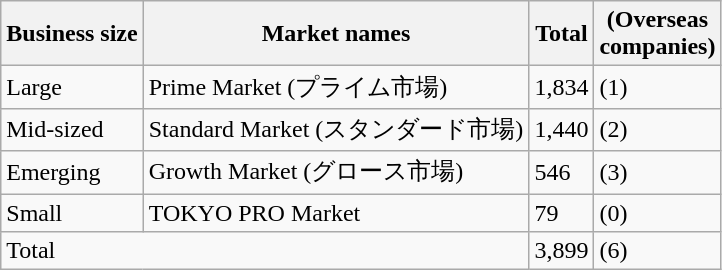<table class="wikitable">
<tr>
<th>Business size</th>
<th>Market names</th>
<th>Total</th>
<th>(Overseas <br>companies)</th>
</tr>
<tr>
<td>Large</td>
<td>Prime Market (プライム市場)</td>
<td>1,834</td>
<td>(1)</td>
</tr>
<tr>
<td>Mid-sized</td>
<td>Standard Market (スタンダード市場)</td>
<td>1,440</td>
<td>(2)</td>
</tr>
<tr>
<td>Emerging</td>
<td>Growth Market (グロース市場)</td>
<td>546</td>
<td>(3)</td>
</tr>
<tr>
<td>Small</td>
<td>TOKYO PRO Market</td>
<td>79</td>
<td>(0)</td>
</tr>
<tr>
<td colspan="2">Total</td>
<td>3,899</td>
<td>(6)</td>
</tr>
</table>
